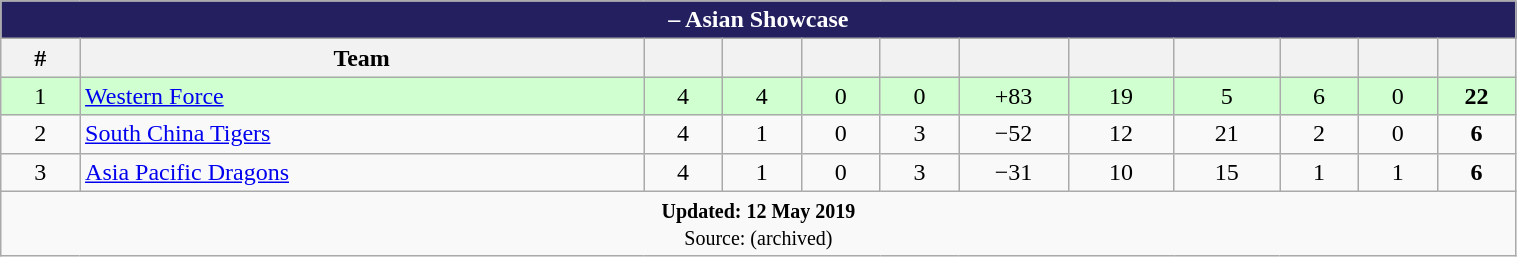<table class="wikitable" style="width:80%; text-align:center">
<tr>
<th colspan="100%" style="background:#242060; color:white;"><a href='#'></a> – Asian Showcase</th>
</tr>
<tr>
<th style="width:1em;">#</th>
<th style="width:10em;">Team</th>
<th style="width:1em;"></th>
<th style="width:1em;"></th>
<th style="width:1em;"></th>
<th style="width:1em;"> </th>
<th style="width:1.5em;"></th>
<th style="width:1.5em;"></th>
<th style="width:1.5em;"></th>
<th style="width:1em;"></th>
<th style="width:1em;"></th>
<th style="width:1em;"><br></th>
</tr>
<tr bgcolor=#d0ffd0>
<td>1</td>
<td style="text-align:left;"> <a href='#'>Western Force</a></td>
<td>4</td>
<td>4</td>
<td>0</td>
<td>0</td>
<td> +83</td>
<td>19</td>
<td>5</td>
<td>6</td>
<td>0</td>
<td><strong>22</strong></td>
</tr>
<tr>
<td>2</td>
<td style="text-align:left;"> <a href='#'>South China Tigers</a></td>
<td>4</td>
<td>1</td>
<td>0</td>
<td>3</td>
<td> −52</td>
<td>12</td>
<td>21</td>
<td>2</td>
<td>0</td>
<td><strong>6</strong></td>
</tr>
<tr>
<td>3</td>
<td style="text-align:left;"> <a href='#'>Asia Pacific Dragons</a></td>
<td>4</td>
<td>1</td>
<td>0</td>
<td>3</td>
<td> −31</td>
<td>10</td>
<td>15</td>
<td>1</td>
<td>1</td>
<td><strong>6</strong></td>
</tr>
<tr>
<td colspan="100%" style="border:0;"><small><strong>Updated: 12 May 2019</strong> <br>Source:  (archived)</small></td>
</tr>
</table>
